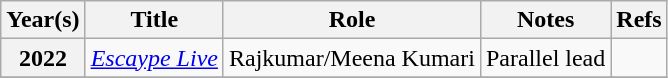<table class="wikitable plainrowheaders sortable">
<tr>
<th scope="col">Year(s)</th>
<th scope="col">Title</th>
<th scope="col">Role</th>
<th scope="col" class="unsortable">Notes</th>
<th scope="col" class="unsortable">Refs</th>
</tr>
<tr>
<th scope="row">2022</th>
<td><em><a href='#'>Escaype Live</a></em></td>
<td>Rajkumar/Meena Kumari</td>
<td>Parallel lead</td>
<td></td>
</tr>
<tr>
</tr>
</table>
